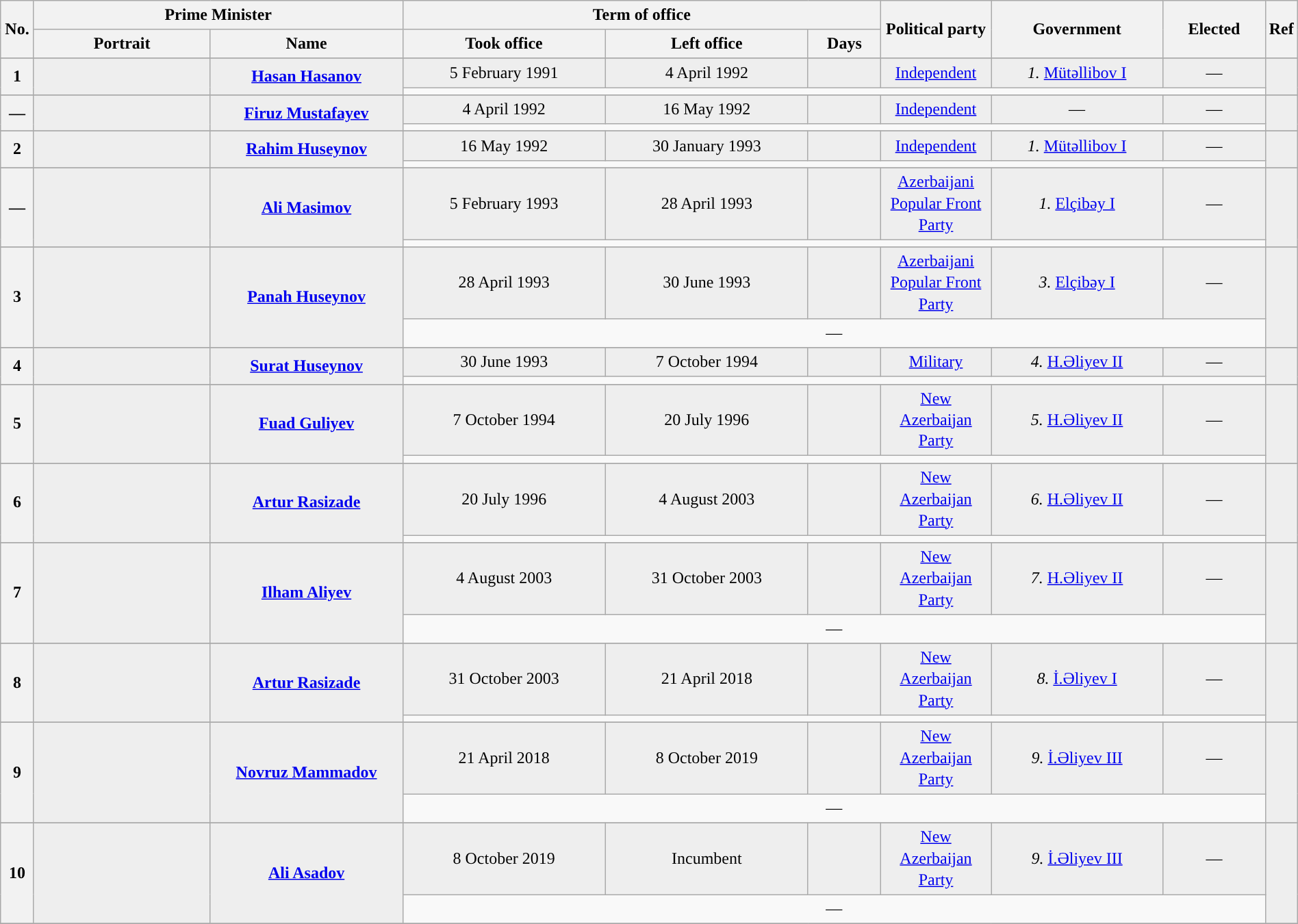<table class="wikitable" style="text-align:center; line-height:130%;" width="100%">
<tr>
<th rowspan=2 style="width:25px;">No.</th>
<th colspan=2 style="width:280px;">Prime Minister</th>
<th colspan=3>Term of office</th>
<th style="width:100px;" rowspan="2">Political party</th>
<th style="width:160px;" rowspan="2">Government</th>
<th rowspan=2>Elected</th>
<th rowspan=2 style="width:20px;">Ref</th>
</tr>
<tr>
<th>Portrait</th>
<th width=180px>Name</th>
<th>Took office</th>
<th>Left office</th>
<th>Days</th>
</tr>
<tr>
</tr>
<tr bgcolor=#EEEEEE>
<th rowspan=2 style="background:">1</th>
<td rowspan=2></td>
<td rowspan=2><strong><a href='#'>Hasan Hasanov</a></strong><br></td>
<td>5 February 1991</td>
<td>4 April 1992</td>
<td></td>
<td style="background:"><span><a href='#'>Independent</a></span></td>
<td><em>1.</em> <a href='#'>Mütəllibov I</a></td>
<td>—</td>
<td rowspan=2></td>
</tr>
<tr>
<td colspan=6 align=center></td>
</tr>
<tr bgcolor=#EEEEEE>
</tr>
<tr>
</tr>
<tr bgcolor=#EEEEEE>
<th rowspan=2 style="background:">—</th>
<td rowspan=2></td>
<td rowspan=2><strong><a href='#'>Firuz Mustafayev</a></strong><br></td>
<td>4 April 1992</td>
<td>16 May 1992</td>
<td></td>
<td style="background:"><span><a href='#'>Independent</a></span></td>
<td>—</td>
<td>—</td>
<td rowspan=2></td>
</tr>
<tr>
<td colspan=6 align=center></td>
</tr>
<tr bgcolor=#EEEEEE>
</tr>
<tr>
</tr>
<tr bgcolor=#EEEEEE>
<th rowspan=2 style="background:">2</th>
<td rowspan=2></td>
<td rowspan=2><strong><a href='#'>Rahim Huseynov</a></strong><br></td>
<td>16 May 1992</td>
<td>30 January 1993</td>
<td></td>
<td style="background:"><span><a href='#'>Independent</a></span></td>
<td><em>1.</em> <a href='#'>Mütəllibov I</a></td>
<td>—</td>
<td rowspan=2></td>
</tr>
<tr>
<td colspan=6 align=center></td>
</tr>
<tr bgcolor=#EEEEEE>
</tr>
<tr>
</tr>
<tr bgcolor=#EEEEEE>
<th rowspan=2 style="background:">—</th>
<td rowspan=2></td>
<td rowspan=2><strong><a href='#'>Ali Masimov</a></strong><br></td>
<td>5 February 1993</td>
<td>28 April 1993</td>
<td></td>
<td style="background:"><a href='#'><span>Azerbaijani Popular Front Party</span></a></td>
<td><em>1.</em> <a href='#'>Elçibəy I</a></td>
<td>—</td>
<td rowspan=2></td>
</tr>
<tr>
<td colspan=6 align=center></td>
</tr>
<tr bgcolor=#EEEEEE>
</tr>
<tr>
</tr>
<tr bgcolor=#EEEEEE>
<th rowspan=2 style="background:">3</th>
<td rowspan=2></td>
<td rowspan=2><strong><a href='#'>Panah Huseynov</a></strong><br></td>
<td>28 April 1993</td>
<td>30 June 1993</td>
<td></td>
<td style="background:"><a href='#'><span>Azerbaijani Popular Front Party </span></a></td>
<td><em>3.</em> <a href='#'>Elçibəy I</a></td>
<td>—</td>
<td rowspan=2></td>
</tr>
<tr>
<td colspan=6 align=center>—</td>
</tr>
<tr bgcolor=#EEEEEE>
</tr>
<tr>
</tr>
<tr bgcolor=#EEEEEE>
<th rowspan=2 style="background:">4</th>
<td rowspan=2></td>
<td rowspan=2><strong><a href='#'>Surat Huseynov</a></strong><br></td>
<td>30 June 1993</td>
<td>7 October 1994</td>
<td></td>
<td style="background:"><a href='#'><span>Military</span></a></td>
<td><em>4.</em> <a href='#'>H.Əliyev II</a></td>
<td>—</td>
<td rowspan=2></td>
</tr>
<tr>
<td colspan=6 align=center></td>
</tr>
<tr bgcolor=#EEEEEE>
</tr>
<tr>
</tr>
<tr bgcolor=#EEEEEE>
<th rowspan=2 style="background:">5</th>
<td rowspan=2></td>
<td rowspan=2><strong><a href='#'>Fuad Guliyev</a></strong><br></td>
<td>7 October 1994</td>
<td>20 July 1996</td>
<td></td>
<td style="background:"><a href='#'><span>New Azerbaijan Party</span></a></td>
<td><em>5.</em> <a href='#'>H.Əliyev II</a></td>
<td>—</td>
<td rowspan=2></td>
</tr>
<tr>
<td colspan=6 align=center></td>
</tr>
<tr bgcolor=#EEEEEE>
</tr>
<tr>
</tr>
<tr bgcolor=#EEEEEE>
<th rowspan=2 style="background:">6</th>
<td rowspan=2></td>
<td rowspan=2><strong><a href='#'>Artur Rasizade</a></strong><br></td>
<td>20 July 1996</td>
<td>4 August 2003</td>
<td></td>
<td style="background:"><a href='#'><span>New Azerbaijan Party</span></a></td>
<td><em>6.</em> <a href='#'>H.Əliyev II</a></td>
<td>—</td>
<td rowspan=2></td>
</tr>
<tr>
<td colspan=6 align=center></td>
</tr>
<tr bgcolor=#EEEEEE>
</tr>
<tr>
</tr>
<tr bgcolor=#EEEEEE>
<th rowspan=2 style="background:">7</th>
<td rowspan=2></td>
<td rowspan=2><strong><a href='#'>Ilham Aliyev</a></strong><br></td>
<td>4 August 2003</td>
<td>31 October 2003</td>
<td></td>
<td style="background:"><a href='#'><span>New Azerbaijan Party</span></a></td>
<td><em>7.</em> <a href='#'>H.Əliyev II</a></td>
<td>—</td>
<td rowspan=2></td>
</tr>
<tr>
<td colspan=6 align=center>—</td>
</tr>
<tr bgcolor=#EEEEEE>
</tr>
<tr>
</tr>
<tr bgcolor=#EEEEEE>
<th rowspan=2 style="background:">8</th>
<td rowspan=2></td>
<td rowspan=2><strong><a href='#'>Artur Rasizade</a></strong><br></td>
<td>31 October 2003</td>
<td>21 April 2018</td>
<td></td>
<td style="background:"><a href='#'><span>New Azerbaijan Party</span></a></td>
<td><em>8.</em> <a href='#'>İ.Əliyev I</a></td>
<td>—</td>
<td rowspan=2></td>
</tr>
<tr>
<td colspan=6 align=center></td>
</tr>
<tr bgcolor=#EEEEEE>
</tr>
<tr>
</tr>
<tr bgcolor=#EEEEEE>
<th rowspan=2 style="background:">9</th>
<td rowspan=2></td>
<td rowspan=2><strong><a href='#'>Novruz Mammadov</a></strong><br></td>
<td>21 April 2018</td>
<td>8 October 2019</td>
<td></td>
<td style="background:"><a href='#'><span>New Azerbaijan Party</span></a></td>
<td><em>9.</em> <a href='#'>İ.Əliyev III</a></td>
<td>—</td>
<td rowspan=2></td>
</tr>
<tr>
<td colspan=6 align=center>—</td>
</tr>
<tr bgcolor=#EEEEEE>
</tr>
<tr>
</tr>
<tr bgcolor=#EEEEEE>
<th rowspan=2 style="background:">10</th>
<td rowspan=2></td>
<td rowspan=2><strong><a href='#'>Ali Asadov</a></strong><br></td>
<td>8 October 2019</td>
<td>Incumbent</td>
<td></td>
<td style="background:"><a href='#'><span>New Azerbaijan Party</span></a></td>
<td><em>9.</em> <a href='#'>İ.Əliyev III</a></td>
<td>—</td>
<td rowspan=2></td>
</tr>
<tr>
<td colspan=6 align=center>—</td>
</tr>
<tr bgcolor=#EEEEEE>
</tr>
</table>
